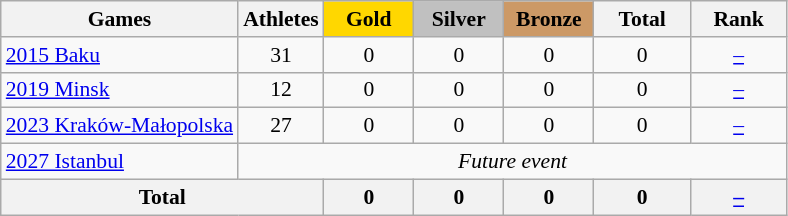<table class="wikitable" style="text-align:center; font-size:90%;">
<tr>
<th>Games</th>
<th>Athletes</th>
<td style="background:gold; width:3.7em; font-weight:bold;">Gold</td>
<td style="background:silver; width:3.7em; font-weight:bold;">Silver</td>
<td style="background:#cc9966; width:3.7em; font-weight:bold;">Bronze</td>
<th style="width:4em; font-weight:bold;">Total</th>
<th style="width:4em; font-weight:bold;">Rank</th>
</tr>
<tr>
<td align=left> <a href='#'>2015 Baku</a></td>
<td>31</td>
<td>0</td>
<td>0</td>
<td>0</td>
<td>0</td>
<td><a href='#'>–</a></td>
</tr>
<tr>
<td align=left> <a href='#'>2019 Minsk</a></td>
<td>12</td>
<td>0</td>
<td>0</td>
<td>0</td>
<td>0</td>
<td><a href='#'>–</a></td>
</tr>
<tr>
<td align=left> <a href='#'>2023 Kraków-Małopolska</a></td>
<td>27</td>
<td>0</td>
<td>0</td>
<td>0</td>
<td>0</td>
<td><a href='#'>–</a></td>
</tr>
<tr>
<td align=left> <a href='#'>2027 Istanbul</a></td>
<td colspan=6><em>Future event</em></td>
</tr>
<tr>
<th colspan=2>Total</th>
<th>0</th>
<th>0</th>
<th>0</th>
<th>0</th>
<th><a href='#'>–</a></th>
</tr>
</table>
